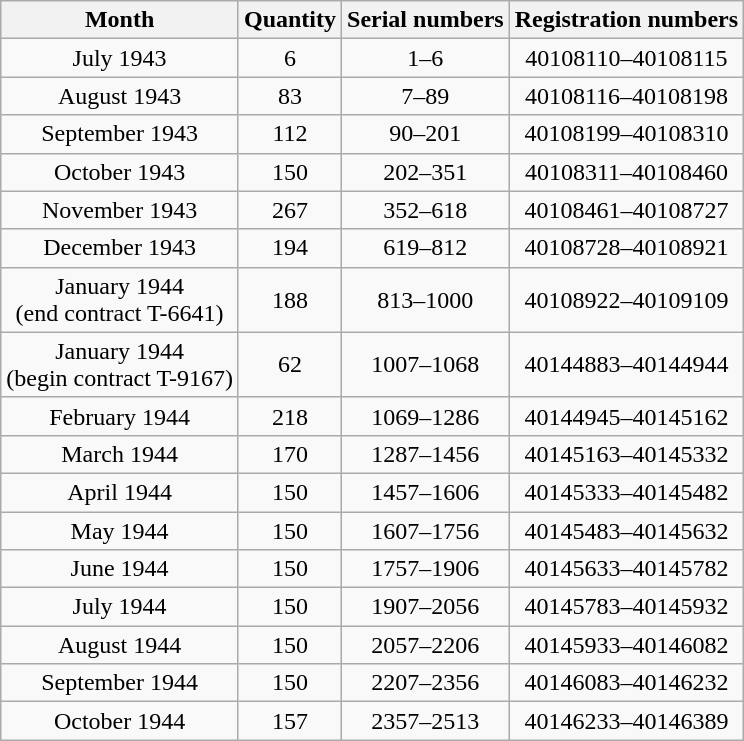<table class="wikitable" style="text-align:center">
<tr>
<th>Month</th>
<th>Quantity</th>
<th>Serial numbers</th>
<th>Registration numbers</th>
</tr>
<tr>
<td>July 1943</td>
<td>6</td>
<td>1–6</td>
<td>40108110–40108115</td>
</tr>
<tr>
<td>August 1943</td>
<td>83</td>
<td>7–89</td>
<td>40108116–40108198</td>
</tr>
<tr>
<td>September 1943</td>
<td>112</td>
<td>90–201</td>
<td>40108199–40108310</td>
</tr>
<tr>
<td>October 1943</td>
<td>150</td>
<td>202–351</td>
<td>40108311–40108460</td>
</tr>
<tr>
<td>November 1943</td>
<td>267</td>
<td>352–618</td>
<td>40108461–40108727</td>
</tr>
<tr>
<td>December 1943</td>
<td>194</td>
<td>619–812</td>
<td>40108728–40108921</td>
</tr>
<tr>
<td>January 1944<br>(end contract T-6641)</td>
<td>188</td>
<td>813–1000</td>
<td>40108922–40109109</td>
</tr>
<tr>
<td>January 1944<br>(begin contract T-9167)</td>
<td>62</td>
<td>1007–1068</td>
<td>40144883–40144944</td>
</tr>
<tr>
<td>February 1944</td>
<td>218</td>
<td>1069–1286</td>
<td>40144945–40145162</td>
</tr>
<tr>
<td>March 1944</td>
<td>170</td>
<td>1287–1456</td>
<td>40145163–40145332</td>
</tr>
<tr>
<td>April 1944</td>
<td>150</td>
<td>1457–1606</td>
<td>40145333–40145482</td>
</tr>
<tr>
<td>May 1944</td>
<td>150</td>
<td>1607–1756</td>
<td>40145483–40145632</td>
</tr>
<tr>
<td>June 1944</td>
<td>150</td>
<td>1757–1906</td>
<td>40145633–40145782</td>
</tr>
<tr>
<td>July 1944</td>
<td>150</td>
<td>1907–2056</td>
<td>40145783–40145932</td>
</tr>
<tr>
<td>August 1944</td>
<td>150</td>
<td>2057–2206</td>
<td>40145933–40146082</td>
</tr>
<tr>
<td>September 1944</td>
<td>150</td>
<td>2207–2356</td>
<td>40146083–40146232</td>
</tr>
<tr>
<td>October 1944</td>
<td>157</td>
<td>2357–2513</td>
<td>40146233–40146389</td>
</tr>
</table>
